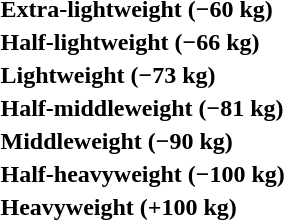<table>
<tr>
<th rowspan=2 style="text-align:left;">Extra-lightweight (−60 kg)</th>
<td rowspan=2></td>
<td rowspan=2></td>
<td></td>
</tr>
<tr>
<td></td>
</tr>
<tr>
<th rowspan=2 style="text-align:left;">Half-lightweight (−66 kg)</th>
<td rowspan=2></td>
<td rowspan=2></td>
<td></td>
</tr>
<tr>
<td></td>
</tr>
<tr>
<th rowspan=2 style="text-align:left;">Lightweight (−73 kg)</th>
<td rowspan=2></td>
<td rowspan=2></td>
<td></td>
</tr>
<tr>
<td></td>
</tr>
<tr>
<th rowspan=2 style="text-align:left;">Half-middleweight (−81 kg)</th>
<td rowspan=2></td>
<td rowspan=2></td>
<td></td>
</tr>
<tr>
<td></td>
</tr>
<tr>
<th rowspan=2 style="text-align:left;">Middleweight (−90 kg)</th>
<td rowspan=2></td>
<td rowspan=2></td>
<td></td>
</tr>
<tr>
<td></td>
</tr>
<tr>
<th rowspan=2 style="text-align:left;">Half-heavyweight (−100 kg)</th>
<td rowspan=2></td>
<td rowspan=2></td>
<td></td>
</tr>
<tr>
<td></td>
</tr>
<tr>
<th rowspan=2 style="text-align:left;">Heavyweight (+100 kg)</th>
<td rowspan=2></td>
<td rowspan=2></td>
<td></td>
</tr>
<tr>
<td></td>
</tr>
</table>
